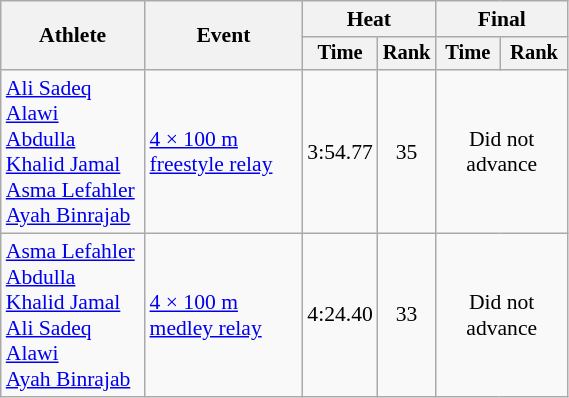<table class="wikitable" style="text-align:center; font-size:90%; width:30%;">
<tr>
<th rowspan="2">Athlete</th>
<th rowspan="2">Event</th>
<th colspan="2">Heat</th>
<th colspan="2">Final</th>
</tr>
<tr style="font-size:95%">
<th>Time</th>
<th>Rank</th>
<th>Time</th>
<th>Rank</th>
</tr>
<tr>
<td align=left><a href='#'>Ali Sadeq Alawi</a><br><a href='#'>Abdulla Khalid Jamal</a> <br><a href='#'>Asma Lefahler</a> <br><a href='#'>Ayah Binrajab</a></td>
<td align=left><a href='#'>4 × 100 m freestyle relay</a></td>
<td>3:54.77</td>
<td>35</td>
<td colspan=2>Did not advance</td>
</tr>
<tr>
<td align=left><a href='#'>Asma Lefahler</a> <br><a href='#'>Abdulla Khalid Jamal</a> <br><a href='#'>Ali Sadeq Alawi</a>  <br><a href='#'>Ayah Binrajab</a></td>
<td align=left><a href='#'>4 × 100 m medley relay</a></td>
<td>4:24.40</td>
<td>33</td>
<td colspan="2">Did not advance</td>
</tr>
</table>
